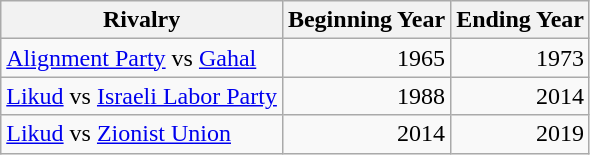<table class="wikitable sortable">
<tr>
<th>Rivalry</th>
<th>Beginning Year</th>
<th>Ending Year</th>
</tr>
<tr>
<td><a href='#'>Alignment Party</a> vs <a href='#'>Gahal</a></td>
<td style="text-align:right;">1965</td>
<td style="text-align:right;">1973</td>
</tr>
<tr>
<td><a href='#'>Likud</a> vs <a href='#'>Israeli Labor Party</a></td>
<td style="text-align:right;">1988</td>
<td style="text-align:right;">2014</td>
</tr>
<tr>
<td><a href='#'>Likud</a> vs <a href='#'>Zionist Union</a></td>
<td style="text-align:right;">2014</td>
<td style="text-align:right;">2019</td>
</tr>
</table>
